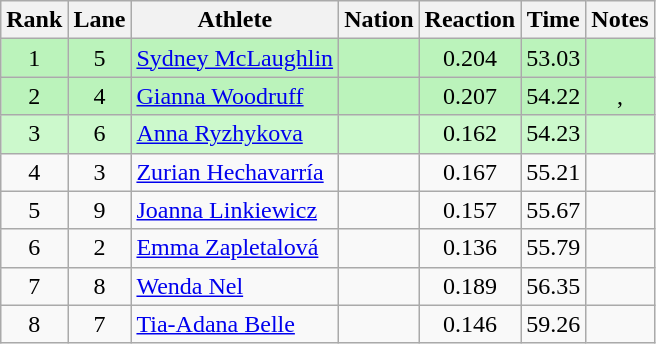<table class="wikitable sortable" style="text-align:center">
<tr>
<th>Rank</th>
<th>Lane</th>
<th>Athlete</th>
<th>Nation</th>
<th>Reaction</th>
<th>Time</th>
<th>Notes</th>
</tr>
<tr bgcolor="#bbf3bb">
<td>1</td>
<td>5</td>
<td align="left"><a href='#'>Sydney McLaughlin</a></td>
<td align="left"></td>
<td>0.204</td>
<td>53.03</td>
<td></td>
</tr>
<tr bgcolor="#bbf3bb">
<td>2</td>
<td>4</td>
<td align="left"><a href='#'>Gianna Woodruff</a></td>
<td align="left"></td>
<td>0.207</td>
<td>54.22</td>
<td>, </td>
</tr>
<tr bgcolor="ccf9cc">
<td>3</td>
<td>6</td>
<td align="left"><a href='#'>Anna Ryzhykova</a></td>
<td align="left"></td>
<td>0.162</td>
<td>54.23</td>
<td></td>
</tr>
<tr>
<td>4</td>
<td>3</td>
<td align="left"><a href='#'>Zurian Hechavarría</a></td>
<td align="left"></td>
<td>0.167</td>
<td>55.21</td>
<td></td>
</tr>
<tr>
<td>5</td>
<td>9</td>
<td align="left"><a href='#'>Joanna Linkiewicz</a></td>
<td align="left"></td>
<td>0.157</td>
<td>55.67</td>
<td></td>
</tr>
<tr>
<td>6</td>
<td>2</td>
<td align="left"><a href='#'>Emma Zapletalová</a></td>
<td align="left"></td>
<td>0.136</td>
<td>55.79</td>
<td></td>
</tr>
<tr>
<td>7</td>
<td>8</td>
<td align="left"><a href='#'>Wenda Nel</a></td>
<td align="left"></td>
<td>0.189</td>
<td>56.35</td>
<td></td>
</tr>
<tr>
<td>8</td>
<td>7</td>
<td align="left"><a href='#'>Tia-Adana Belle</a></td>
<td align="left"></td>
<td>0.146</td>
<td>59.26</td>
<td></td>
</tr>
</table>
